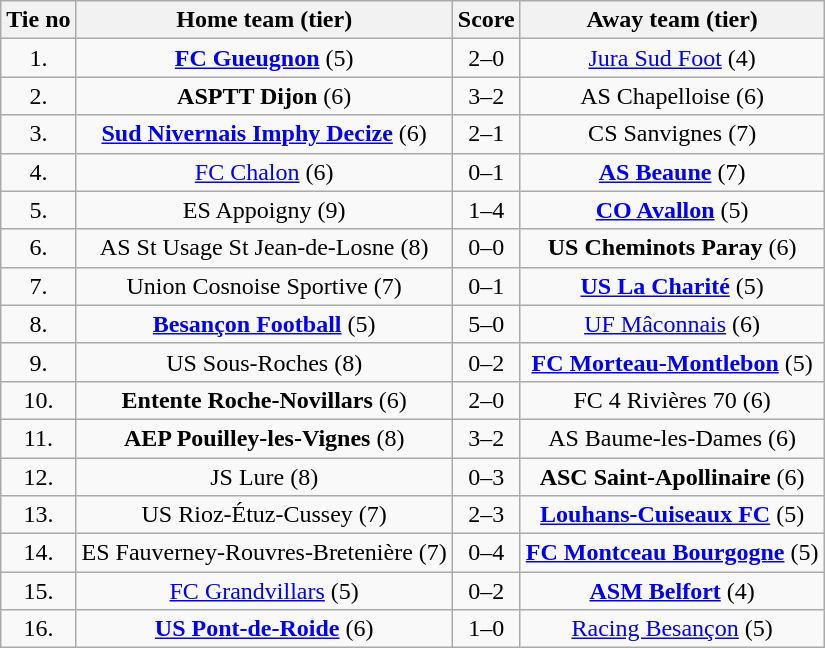<table class="wikitable" style="text-align: center">
<tr>
<th>Tie no</th>
<th>Home team (tier)</th>
<th>Score</th>
<th>Away team (tier)</th>
</tr>
<tr>
<td>1.</td>
<td><strong><a href='#'>FC Gueugnon</a></strong> (5)</td>
<td>2–0</td>
<td><a href='#'>Jura Sud Foot</a> (4)</td>
</tr>
<tr>
<td>2.</td>
<td><strong>ASPTT Dijon</strong> (6)</td>
<td>3–2 </td>
<td>AS Chapelloise (6)</td>
</tr>
<tr>
<td>3.</td>
<td><strong><a href='#'>Sud Nivernais Imphy Decize</a></strong> (6)</td>
<td>2–1</td>
<td>CS Sanvignes (7)</td>
</tr>
<tr>
<td>4.</td>
<td><a href='#'>FC Chalon</a> (6)</td>
<td>0–1</td>
<td><strong><a href='#'>AS Beaune</a></strong> (7)</td>
</tr>
<tr>
<td>5.</td>
<td>ES Appoigny (9)</td>
<td>1–4</td>
<td><strong><a href='#'>CO Avallon</a></strong> (5)</td>
</tr>
<tr>
<td>6.</td>
<td>AS St Usage St Jean-de-Losne (8)</td>
<td>0–0 </td>
<td><strong>US Cheminots Paray</strong> (6)</td>
</tr>
<tr>
<td>7.</td>
<td>Union Cosnoise Sportive (7)</td>
<td>0–1</td>
<td><strong><a href='#'>US La Charité</a></strong> (5)</td>
</tr>
<tr>
<td>8.</td>
<td><strong><a href='#'>Besançon Football</a></strong> (5)</td>
<td>5–0</td>
<td><a href='#'>UF Mâconnais</a> (6)</td>
</tr>
<tr>
<td>9.</td>
<td>US Sous-Roches (8)</td>
<td>0–2</td>
<td><strong><a href='#'>FC Morteau-Montlebon</a></strong> (5)</td>
</tr>
<tr>
<td>10.</td>
<td><strong>Entente Roche-Novillars</strong> (6)</td>
<td>2–0</td>
<td>FC 4 Rivières 70 (6)</td>
</tr>
<tr>
<td>11.</td>
<td><strong>AEP Pouilley-les-Vignes</strong> (8)</td>
<td>3–2</td>
<td>AS Baume-les-Dames (6)</td>
</tr>
<tr>
<td>12.</td>
<td>JS Lure (8)</td>
<td>0–3</td>
<td><strong>ASC Saint-Apollinaire</strong> (6)</td>
</tr>
<tr>
<td>13.</td>
<td>US Rioz-Étuz-Cussey (7)</td>
<td>2–3</td>
<td><strong><a href='#'>Louhans-Cuiseaux FC</a></strong> (5)</td>
</tr>
<tr>
<td>14.</td>
<td>ES Fauverney-Rouvres-Bretenière (7)</td>
<td>0–4</td>
<td><strong><a href='#'>FC Montceau Bourgogne</a></strong> (5)</td>
</tr>
<tr>
<td>15.</td>
<td><a href='#'>FC Grandvillars</a> (5)</td>
<td>0–2</td>
<td><strong><a href='#'>ASM Belfort</a></strong> (4)</td>
</tr>
<tr>
<td>16.</td>
<td><strong><a href='#'>US Pont-de-Roide</a></strong> (6)</td>
<td>1–0</td>
<td><a href='#'>Racing Besançon</a> (5)</td>
</tr>
</table>
